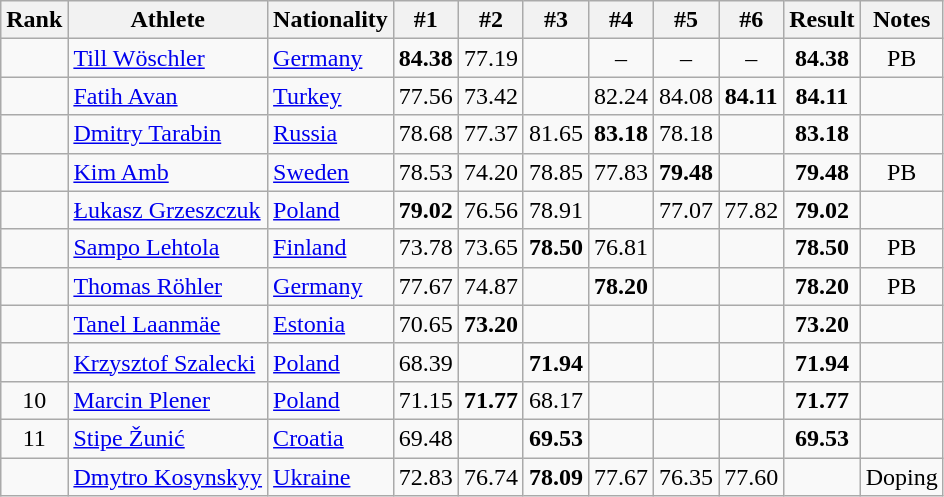<table class="wikitable sortable" style="text-align:center">
<tr>
<th>Rank</th>
<th>Athlete</th>
<th>Nationality</th>
<th>#1</th>
<th>#2</th>
<th>#3</th>
<th>#4</th>
<th>#5</th>
<th>#6</th>
<th>Result</th>
<th>Notes</th>
</tr>
<tr>
<td></td>
<td align="left"><a href='#'>Till Wöschler</a></td>
<td align=left> <a href='#'>Germany</a></td>
<td><strong>84.38</strong></td>
<td>77.19</td>
<td></td>
<td>–</td>
<td>–</td>
<td>–</td>
<td><strong>84.38</strong></td>
<td>PB</td>
</tr>
<tr>
<td></td>
<td align="left"><a href='#'>Fatih Avan</a></td>
<td align=left> <a href='#'>Turkey</a></td>
<td>77.56</td>
<td>73.42</td>
<td></td>
<td>82.24</td>
<td>84.08</td>
<td><strong>84.11</strong></td>
<td><strong>84.11</strong></td>
<td></td>
</tr>
<tr>
<td></td>
<td align="left"><a href='#'>Dmitry Tarabin</a></td>
<td align=left> <a href='#'>Russia</a></td>
<td>78.68</td>
<td>77.37</td>
<td>81.65</td>
<td><strong>83.18</strong></td>
<td>78.18</td>
<td></td>
<td><strong>83.18</strong></td>
<td></td>
</tr>
<tr>
<td></td>
<td align="left"><a href='#'>Kim Amb</a></td>
<td align=left> <a href='#'>Sweden</a></td>
<td>78.53</td>
<td>74.20</td>
<td>78.85</td>
<td>77.83</td>
<td><strong>79.48</strong></td>
<td></td>
<td><strong>79.48</strong></td>
<td>PB</td>
</tr>
<tr>
<td></td>
<td align="left"><a href='#'>Łukasz Grzeszczuk</a></td>
<td align=left> <a href='#'>Poland</a></td>
<td><strong>79.02</strong></td>
<td>76.56</td>
<td>78.91</td>
<td></td>
<td>77.07</td>
<td>77.82</td>
<td><strong>79.02</strong></td>
<td></td>
</tr>
<tr>
<td></td>
<td align="left"><a href='#'>Sampo Lehtola</a></td>
<td align=left> <a href='#'>Finland</a></td>
<td>73.78</td>
<td>73.65</td>
<td><strong>78.50</strong></td>
<td>76.81</td>
<td></td>
<td></td>
<td><strong>78.50</strong></td>
<td>PB</td>
</tr>
<tr>
<td></td>
<td align="left"><a href='#'>Thomas Röhler</a></td>
<td align=left> <a href='#'>Germany</a></td>
<td>77.67</td>
<td>74.87</td>
<td></td>
<td><strong>78.20</strong></td>
<td></td>
<td></td>
<td><strong>78.20</strong></td>
<td>PB</td>
</tr>
<tr>
<td></td>
<td align="left"><a href='#'>Tanel Laanmäe</a></td>
<td align=left> <a href='#'>Estonia</a></td>
<td>70.65</td>
<td><strong>73.20</strong></td>
<td></td>
<td></td>
<td></td>
<td></td>
<td><strong>73.20</strong></td>
<td></td>
</tr>
<tr>
<td></td>
<td align="left"><a href='#'>Krzysztof Szalecki</a></td>
<td align=left> <a href='#'>Poland</a></td>
<td>68.39</td>
<td></td>
<td><strong>71.94</strong></td>
<td></td>
<td></td>
<td></td>
<td><strong>71.94</strong></td>
<td></td>
</tr>
<tr>
<td>10</td>
<td align="left"><a href='#'>Marcin Plener</a></td>
<td align=left> <a href='#'>Poland</a></td>
<td>71.15</td>
<td><strong>71.77</strong></td>
<td>68.17</td>
<td></td>
<td></td>
<td></td>
<td><strong>71.77</strong></td>
<td></td>
</tr>
<tr>
<td>11</td>
<td align="left"><a href='#'>Stipe Žunić</a></td>
<td align=left> <a href='#'>Croatia</a></td>
<td>69.48</td>
<td></td>
<td><strong>69.53</strong></td>
<td></td>
<td></td>
<td></td>
<td><strong>69.53</strong></td>
<td></td>
</tr>
<tr>
<td></td>
<td align="left"><a href='#'>Dmytro Kosynskyy</a></td>
<td align=left> <a href='#'>Ukraine</a></td>
<td>72.83</td>
<td>76.74</td>
<td><strong>78.09</strong></td>
<td>77.67</td>
<td>76.35</td>
<td>77.60</td>
<td><strong></strong></td>
<td>Doping</td>
</tr>
</table>
